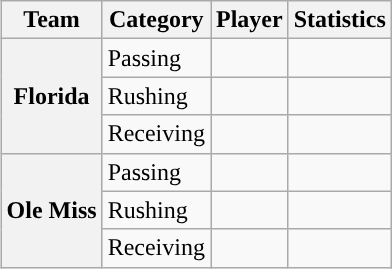<table class="wikitable" style="float:right">
<tr>
<th>Team</th>
<th>Category</th>
<th>Player</th>
<th>Statistics</th>
</tr>
<tr>
<th rowspan=3>Florida</th>
<td>Passing</td>
<td></td>
<td></td>
</tr>
<tr>
<td>Rushing</td>
<td></td>
<td></td>
</tr>
<tr>
<td>Receiving</td>
<td></td>
<td></td>
</tr>
<tr>
<th rowspan=3>Ole Miss</th>
<td>Passing</td>
<td></td>
<td></td>
</tr>
<tr>
<td>Rushing</td>
<td></td>
<td></td>
</tr>
<tr>
<td>Receiving</td>
<td></td>
<td></td>
</tr>
</table>
